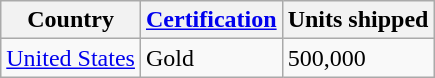<table class="wikitable">
<tr>
<th scope="col">Country</th>
<th scope="col"><a href='#'>Certification</a></th>
<th scope="col">Units shipped</th>
</tr>
<tr>
<td><a href='#'>United States</a></td>
<td>Gold</td>
<td>500,000</td>
</tr>
</table>
